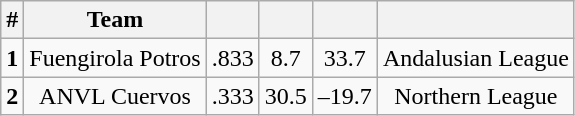<table class="wikitable" style="text-align: center;">
<tr>
<th>#</th>
<th>Team</th>
<th></th>
<th></th>
<th></th>
<th></th>
</tr>
<tr>
<td><strong>1</strong></td>
<td>Fuengirola Potros</td>
<td>.833</td>
<td>8.7</td>
<td>33.7</td>
<td>Andalusian League</td>
</tr>
<tr>
<td><strong>2</strong></td>
<td>ANVL Cuervos</td>
<td>.333</td>
<td>30.5</td>
<td>–19.7</td>
<td>Northern League</td>
</tr>
</table>
